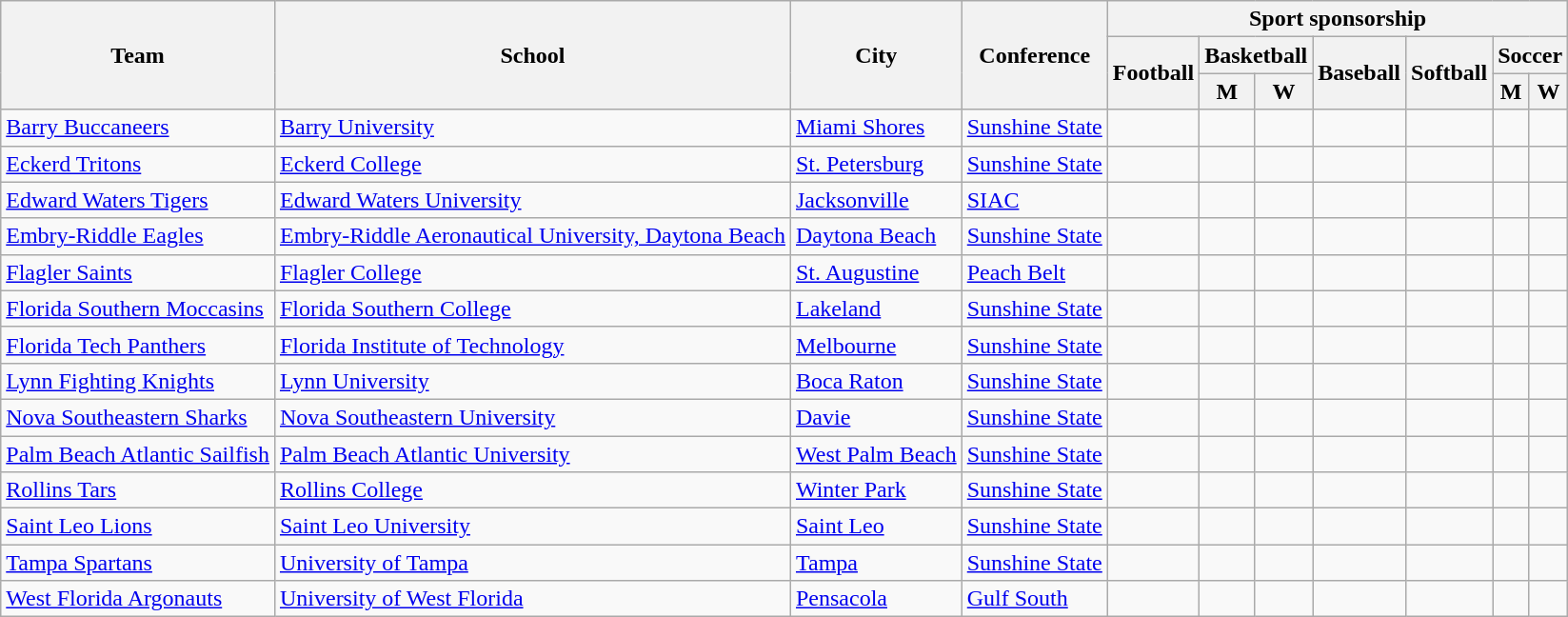<table class="sortable wikitable">
<tr>
<th rowspan=3>Team</th>
<th rowspan=3>School</th>
<th rowspan=3>City</th>
<th rowspan=3>Conference</th>
<th colspan=7>Sport sponsorship</th>
</tr>
<tr>
<th rowspan=2>Football</th>
<th colspan=2>Basketball</th>
<th rowspan=2>Baseball</th>
<th rowspan=2>Softball</th>
<th colspan=2>Soccer</th>
</tr>
<tr>
<th>M</th>
<th>W</th>
<th>M</th>
<th>W</th>
</tr>
<tr>
<td><a href='#'>Barry Buccaneers</a></td>
<td><a href='#'>Barry University</a></td>
<td><a href='#'>Miami Shores</a></td>
<td><a href='#'>Sunshine State</a></td>
<td></td>
<td></td>
<td></td>
<td></td>
<td></td>
<td></td>
<td></td>
</tr>
<tr>
<td><a href='#'>Eckerd Tritons</a></td>
<td><a href='#'>Eckerd College</a></td>
<td><a href='#'>St. Petersburg</a></td>
<td><a href='#'>Sunshine State</a></td>
<td></td>
<td></td>
<td></td>
<td></td>
<td></td>
<td></td>
<td></td>
</tr>
<tr>
<td><a href='#'>Edward Waters Tigers</a></td>
<td><a href='#'>Edward Waters University</a></td>
<td><a href='#'>Jacksonville</a></td>
<td><a href='#'>SIAC</a></td>
<td></td>
<td></td>
<td></td>
<td></td>
<td></td>
<td></td>
<td> </td>
</tr>
<tr>
<td><a href='#'>Embry-Riddle Eagles</a></td>
<td><a href='#'>Embry-Riddle Aeronautical University, Daytona Beach</a></td>
<td><a href='#'>Daytona Beach</a></td>
<td><a href='#'>Sunshine State</a></td>
<td></td>
<td></td>
<td></td>
<td></td>
<td></td>
<td></td>
<td></td>
</tr>
<tr>
<td><a href='#'>Flagler Saints</a></td>
<td><a href='#'>Flagler College</a></td>
<td><a href='#'>St. Augustine</a></td>
<td><a href='#'>Peach Belt</a></td>
<td></td>
<td></td>
<td></td>
<td></td>
<td></td>
<td></td>
<td></td>
</tr>
<tr>
<td><a href='#'>Florida Southern Moccasins</a></td>
<td><a href='#'>Florida Southern College</a></td>
<td><a href='#'>Lakeland</a></td>
<td><a href='#'>Sunshine State</a></td>
<td></td>
<td></td>
<td></td>
<td></td>
<td></td>
<td></td>
<td></td>
</tr>
<tr>
<td><a href='#'>Florida Tech Panthers</a></td>
<td><a href='#'>Florida Institute of Technology</a></td>
<td><a href='#'>Melbourne</a></td>
<td><a href='#'>Sunshine State</a></td>
<td></td>
<td></td>
<td></td>
<td></td>
<td></td>
<td></td>
<td></td>
</tr>
<tr>
<td><a href='#'>Lynn Fighting Knights</a></td>
<td><a href='#'>Lynn University</a></td>
<td><a href='#'>Boca Raton</a></td>
<td><a href='#'>Sunshine State</a></td>
<td></td>
<td></td>
<td></td>
<td></td>
<td></td>
<td></td>
<td></td>
</tr>
<tr>
<td><a href='#'>Nova Southeastern Sharks</a></td>
<td><a href='#'>Nova Southeastern University</a></td>
<td><a href='#'>Davie</a></td>
<td><a href='#'>Sunshine State</a></td>
<td></td>
<td></td>
<td></td>
<td></td>
<td></td>
<td></td>
<td></td>
</tr>
<tr>
<td><a href='#'>Palm Beach Atlantic Sailfish</a></td>
<td><a href='#'>Palm Beach Atlantic University</a></td>
<td><a href='#'>West Palm Beach</a></td>
<td><a href='#'>Sunshine State</a></td>
<td></td>
<td></td>
<td></td>
<td></td>
<td></td>
<td></td>
<td></td>
</tr>
<tr>
<td><a href='#'>Rollins Tars</a></td>
<td><a href='#'>Rollins College</a></td>
<td><a href='#'>Winter Park</a></td>
<td><a href='#'>Sunshine State</a></td>
<td></td>
<td></td>
<td></td>
<td></td>
<td></td>
<td></td>
<td></td>
</tr>
<tr>
<td><a href='#'>Saint Leo Lions</a></td>
<td><a href='#'>Saint Leo University</a></td>
<td><a href='#'>Saint Leo</a></td>
<td><a href='#'>Sunshine State</a></td>
<td></td>
<td></td>
<td></td>
<td></td>
<td></td>
<td></td>
<td></td>
</tr>
<tr>
<td><a href='#'>Tampa Spartans</a></td>
<td><a href='#'>University of Tampa</a></td>
<td><a href='#'>Tampa</a></td>
<td><a href='#'>Sunshine State</a></td>
<td></td>
<td></td>
<td></td>
<td></td>
<td></td>
<td></td>
<td></td>
</tr>
<tr>
<td><a href='#'>West Florida Argonauts</a></td>
<td><a href='#'>University of West Florida</a></td>
<td><a href='#'>Pensacola</a></td>
<td><a href='#'>Gulf South</a></td>
<td></td>
<td></td>
<td></td>
<td></td>
<td></td>
<td></td>
<td></td>
</tr>
</table>
